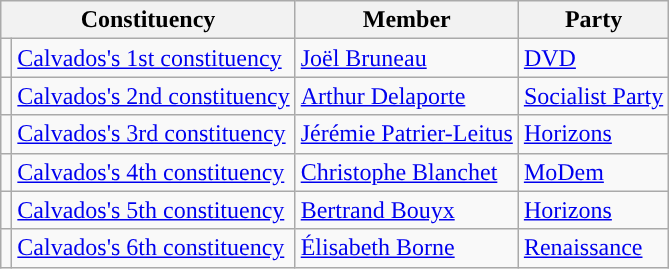<table class="wikitable">
<tr>
<th colspan="2">Constituency</th>
<th>Member</th>
<th>Party</th>
</tr>
<tr>
<td style="background-color: "></td>
<td><a href='#'>Calvados's 1st constituency</a></td>
<td><a href='#'>Joël Bruneau</a></td>
<td><a href='#'>DVD</a></td>
</tr>
<tr>
<td style="background-color: "></td>
<td><a href='#'>Calvados's 2nd constituency</a></td>
<td><a href='#'>Arthur Delaporte</a></td>
<td><a href='#'>Socialist Party</a></td>
</tr>
<tr>
<td style="background-color: "></td>
<td><a href='#'>Calvados's 3rd constituency</a></td>
<td><a href='#'>Jérémie Patrier-Leitus</a></td>
<td><a href='#'>Horizons</a></td>
</tr>
<tr>
<td style="background-color: "></td>
<td><a href='#'>Calvados's 4th constituency</a></td>
<td><a href='#'>Christophe Blanchet</a></td>
<td><a href='#'>MoDem</a></td>
</tr>
<tr>
<td style="background-color: "></td>
<td><a href='#'>Calvados's 5th constituency</a></td>
<td><a href='#'>Bertrand Bouyx</a></td>
<td><a href='#'>Horizons</a></td>
</tr>
<tr>
<td style="background-color: "></td>
<td><a href='#'>Calvados's 6th constituency</a></td>
<td><a href='#'>Élisabeth Borne</a></td>
<td><a href='#'>Renaissance</a></td>
</tr>
</table>
